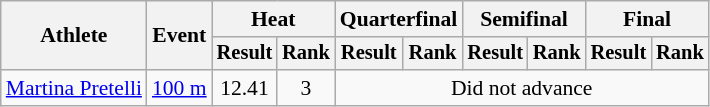<table class="wikitable" style="font-size:90%">
<tr>
<th rowspan="2">Athlete</th>
<th rowspan="2">Event</th>
<th colspan="2">Heat</th>
<th colspan="2">Quarterfinal</th>
<th colspan="2">Semifinal</th>
<th colspan="2">Final</th>
</tr>
<tr style="font-size:95%">
<th>Result</th>
<th>Rank</th>
<th>Result</th>
<th>Rank</th>
<th>Result</th>
<th>Rank</th>
<th>Result</th>
<th>Rank</th>
</tr>
<tr align=center>
<td align=left><a href='#'>Martina Pretelli</a></td>
<td align=left><a href='#'>100 m</a></td>
<td>12.41</td>
<td>3</td>
<td colspan=6>Did not advance</td>
</tr>
</table>
